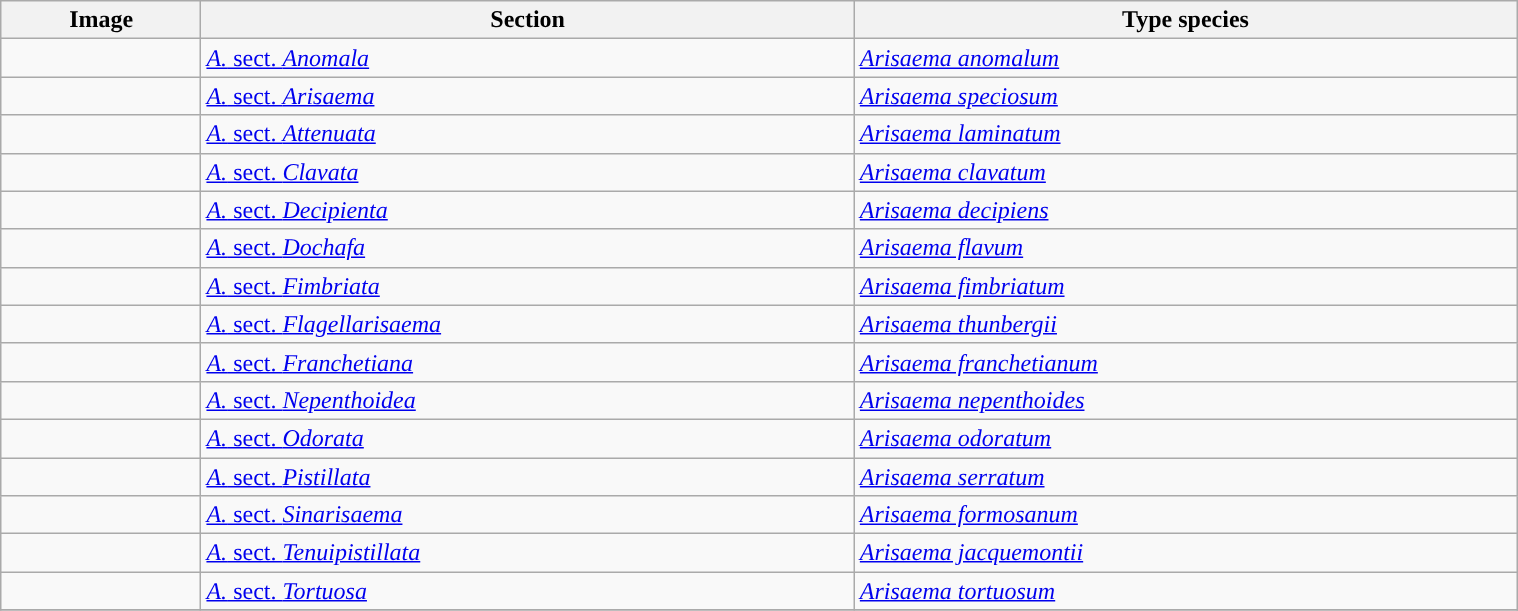<table class="wikitable sortable mw-collapsible" style="margin:auto; width:80%">
<tr>
<th>Image</th>
<th>Section</th>
<th>Type species</th>
</tr>
<tr>
<td></td>
<td><a href='#'><em>A.</em> sect. <em>Anomala</em></a> </td>
<td><em><a href='#'>Arisaema anomalum</a></em></td>
</tr>
<tr>
<td></td>
<td><a href='#'><em>A.</em> sect. <em>Arisaema</em></a> </td>
<td><em><a href='#'>Arisaema speciosum</a></em></td>
</tr>
<tr>
<td></td>
<td><a href='#'><em>A.</em> sect. <em>Attenuata</em></a> </td>
<td><em><a href='#'>Arisaema laminatum</a></em></td>
</tr>
<tr>
<td></td>
<td><a href='#'><em>A.</em> sect. <em>Clavata</em></a> </td>
<td><em><a href='#'>Arisaema clavatum</a></em></td>
</tr>
<tr>
<td></td>
<td><a href='#'><em>A.</em> sect. <em>Decipienta</em></a> </td>
<td><em><a href='#'>Arisaema decipiens</a></em></td>
</tr>
<tr>
<td></td>
<td><a href='#'><em>A.</em> sect. <em>Dochafa</em></a> </td>
<td><em><a href='#'>Arisaema flavum</a></em></td>
</tr>
<tr>
<td></td>
<td><a href='#'><em>A.</em> sect. <em>Fimbriata</em></a> </td>
<td><em><a href='#'>Arisaema fimbriatum</a></em></td>
</tr>
<tr>
<td></td>
<td><a href='#'><em>A.</em> sect. <em>Flagellarisaema</em></a> </td>
<td><em><a href='#'>Arisaema thunbergii</a></em></td>
</tr>
<tr>
<td></td>
<td><a href='#'><em>A.</em> sect. <em>Franchetiana</em></a> </td>
<td><em><a href='#'>Arisaema franchetianum</a></em></td>
</tr>
<tr>
<td></td>
<td><a href='#'><em>A.</em> sect. <em>Nepenthoidea</em></a> </td>
<td><em><a href='#'>Arisaema nepenthoides</a></em></td>
</tr>
<tr>
<td></td>
<td><a href='#'><em>A.</em> sect. <em>Odorata</em></a> </td>
<td><em><a href='#'>Arisaema odoratum</a></em></td>
</tr>
<tr>
<td></td>
<td><a href='#'><em>A.</em> sect. <em>Pistillata</em></a> </td>
<td><em><a href='#'>Arisaema serratum</a></em></td>
</tr>
<tr>
<td></td>
<td><a href='#'><em>A.</em> sect. <em>Sinarisaema</em></a> </td>
<td><em><a href='#'>Arisaema formosanum</a></em></td>
</tr>
<tr>
<td></td>
<td><a href='#'><em>A.</em> sect. <em>Tenuipistillata</em></a> </td>
<td><em><a href='#'>Arisaema jacquemontii</a></em></td>
</tr>
<tr>
<td></td>
<td><a href='#'><em>A.</em> sect. <em>Tortuosa</em></a> </td>
<td><em><a href='#'>Arisaema tortuosum</a></em></td>
</tr>
<tr>
</tr>
</table>
